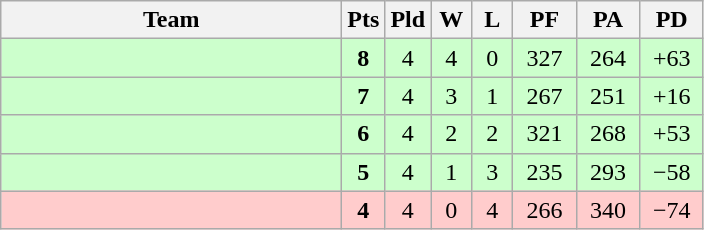<table class=wikitable style="text-align:center">
<tr>
<th width=220>Team</th>
<th width=20>Pts</th>
<th width=20>Pld</th>
<th width=20>W</th>
<th width=20>L</th>
<th width=35>PF</th>
<th width=35>PA</th>
<th width=35>PD</th>
</tr>
<tr bgcolor=#ccffcc>
<td align=left></td>
<td><strong>8</strong></td>
<td>4</td>
<td>4</td>
<td>0</td>
<td>327</td>
<td>264</td>
<td>+63</td>
</tr>
<tr bgcolor=#ccffcc>
<td align=left></td>
<td><strong>7</strong></td>
<td>4</td>
<td>3</td>
<td>1</td>
<td>267</td>
<td>251</td>
<td>+16</td>
</tr>
<tr bgcolor=#ccffcc>
<td align=left></td>
<td><strong>6</strong></td>
<td>4</td>
<td>2</td>
<td>2</td>
<td>321</td>
<td>268</td>
<td>+53</td>
</tr>
<tr bgcolor=#ccffcc>
<td align=left></td>
<td><strong>5</strong></td>
<td>4</td>
<td>1</td>
<td>3</td>
<td>235</td>
<td>293</td>
<td>−58</td>
</tr>
<tr bgcolor=#ffcccc>
<td align=left></td>
<td><strong>4</strong></td>
<td>4</td>
<td>0</td>
<td>4</td>
<td>266</td>
<td>340</td>
<td>−74</td>
</tr>
</table>
